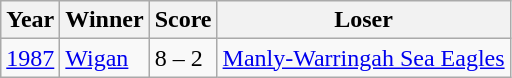<table class="wikitable">
<tr>
<th>Year</th>
<th>Winner</th>
<th>Score</th>
<th>Loser</th>
</tr>
<tr>
<td><a href='#'>1987</a></td>
<td> <a href='#'>Wigan</a></td>
<td>8 – 2</td>
<td> <a href='#'>Manly-Warringah Sea Eagles</a></td>
</tr>
</table>
